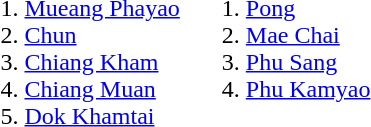<table>
<tr -- valign=top>
<td><br><ol><li><a href='#'>Mueang Phayao</a></li><li><a href='#'>Chun</a></li><li><a href='#'>Chiang Kham</a></li><li><a href='#'>Chiang Muan</a></li><li><a href='#'>Dok Khamtai</a></li></ol></td>
<td><br><ol>
<li><a href='#'>Pong</a>
<li><a href='#'>Mae Chai</a>
<li><a href='#'>Phu Sang</a>
<li><a href='#'>Phu Kamyao</a>
</ol></td>
</tr>
</table>
